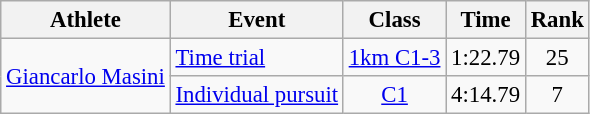<table class=wikitable style=font-size:95%;text-align:center>
<tr>
<th>Athlete</th>
<th>Event</th>
<th>Class</th>
<th>Time</th>
<th>Rank</th>
</tr>
<tr align=center>
<td align=left rowspan=2><a href='#'>Giancarlo Masini</a></td>
<td align=left><a href='#'>Time trial</a></td>
<td><a href='#'>1km C1-3</a></td>
<td>1:22.79</td>
<td>25</td>
</tr>
<tr align=center>
<td align=left><a href='#'>Individual pursuit</a></td>
<td><a href='#'>C1</a></td>
<td>4:14.79</td>
<td>7</td>
</tr>
</table>
